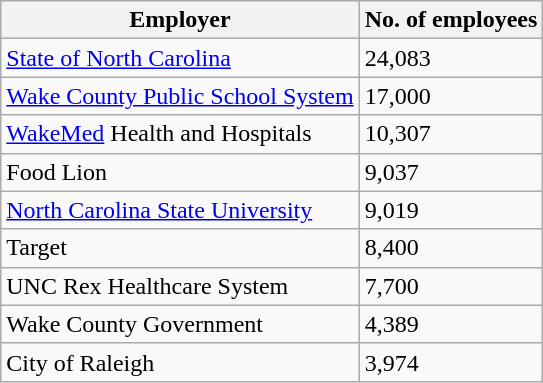<table class="wikitable">
<tr>
<th>Employer</th>
<th>No. of employees</th>
</tr>
<tr>
<td><a href='#'>State of North Carolina</a></td>
<td>24,083</td>
</tr>
<tr>
<td><a href='#'>Wake County Public School System</a></td>
<td>17,000</td>
</tr>
<tr>
<td><a href='#'>WakeMed</a> Health and Hospitals</td>
<td>10,307</td>
</tr>
<tr>
<td>Food Lion</td>
<td>9,037</td>
</tr>
<tr>
<td><a href='#'>North Carolina State University</a></td>
<td>9,019</td>
</tr>
<tr>
<td>Target</td>
<td>8,400</td>
</tr>
<tr>
<td>UNC Rex Healthcare System</td>
<td>7,700</td>
</tr>
<tr>
<td>Wake County Government</td>
<td>4,389</td>
</tr>
<tr>
<td>City of Raleigh</td>
<td>3,974</td>
</tr>
</table>
